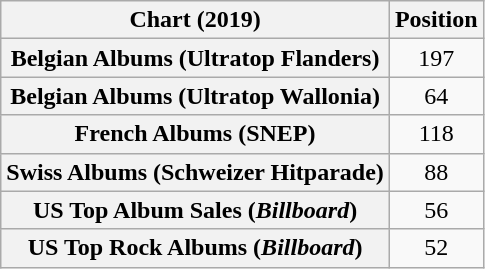<table class="wikitable sortable plainrowheaders" style="text-align:center">
<tr>
<th scope="col">Chart (2019)</th>
<th scope="col">Position</th>
</tr>
<tr>
<th scope="row">Belgian Albums (Ultratop Flanders)</th>
<td>197</td>
</tr>
<tr>
<th scope="row">Belgian Albums (Ultratop Wallonia)</th>
<td>64</td>
</tr>
<tr>
<th scope="row">French Albums (SNEP)</th>
<td>118</td>
</tr>
<tr>
<th scope="row">Swiss Albums (Schweizer Hitparade)</th>
<td>88</td>
</tr>
<tr>
<th scope="row">US Top Album Sales (<em>Billboard</em>)</th>
<td>56</td>
</tr>
<tr>
<th scope="row">US Top Rock Albums (<em>Billboard</em>)</th>
<td>52</td>
</tr>
</table>
